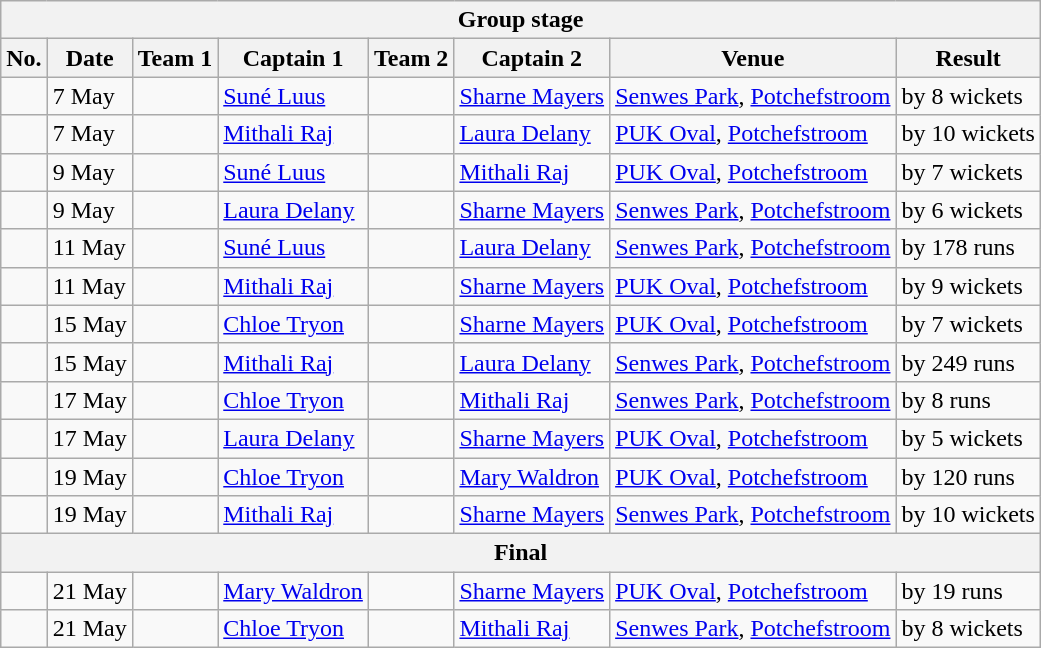<table class="wikitable">
<tr>
<th colspan="8">Group stage</th>
</tr>
<tr>
<th>No.</th>
<th>Date</th>
<th>Team 1</th>
<th>Captain 1</th>
<th>Team 2</th>
<th>Captain 2</th>
<th>Venue</th>
<th>Result</th>
</tr>
<tr>
<td></td>
<td>7 May</td>
<td></td>
<td><a href='#'>Suné Luus</a></td>
<td></td>
<td><a href='#'>Sharne Mayers</a></td>
<td><a href='#'>Senwes Park</a>, <a href='#'>Potchefstroom</a></td>
<td> by 8 wickets</td>
</tr>
<tr>
<td></td>
<td>7 May</td>
<td></td>
<td><a href='#'>Mithali Raj</a></td>
<td></td>
<td><a href='#'>Laura Delany</a></td>
<td><a href='#'>PUK Oval</a>, <a href='#'>Potchefstroom</a></td>
<td> by 10 wickets</td>
</tr>
<tr>
<td></td>
<td>9 May</td>
<td></td>
<td><a href='#'>Suné Luus</a></td>
<td></td>
<td><a href='#'>Mithali Raj</a></td>
<td><a href='#'>PUK Oval</a>, <a href='#'>Potchefstroom</a></td>
<td> by 7 wickets</td>
</tr>
<tr>
<td></td>
<td>9 May</td>
<td></td>
<td><a href='#'>Laura Delany</a></td>
<td></td>
<td><a href='#'>Sharne Mayers</a></td>
<td><a href='#'>Senwes Park</a>, <a href='#'>Potchefstroom</a></td>
<td> by 6 wickets</td>
</tr>
<tr>
<td></td>
<td>11 May</td>
<td></td>
<td><a href='#'>Suné Luus</a></td>
<td></td>
<td><a href='#'>Laura Delany</a></td>
<td><a href='#'>Senwes Park</a>, <a href='#'>Potchefstroom</a></td>
<td> by 178 runs</td>
</tr>
<tr>
<td></td>
<td>11 May</td>
<td></td>
<td><a href='#'>Mithali Raj</a></td>
<td></td>
<td><a href='#'>Sharne Mayers</a></td>
<td><a href='#'>PUK Oval</a>, <a href='#'>Potchefstroom</a></td>
<td> by 9 wickets</td>
</tr>
<tr>
<td></td>
<td>15 May</td>
<td></td>
<td><a href='#'>Chloe Tryon</a></td>
<td></td>
<td><a href='#'>Sharne Mayers</a></td>
<td><a href='#'>PUK Oval</a>, <a href='#'>Potchefstroom</a></td>
<td> by 7 wickets</td>
</tr>
<tr>
<td></td>
<td>15 May</td>
<td></td>
<td><a href='#'>Mithali Raj</a></td>
<td></td>
<td><a href='#'>Laura Delany</a></td>
<td><a href='#'>Senwes Park</a>, <a href='#'>Potchefstroom</a></td>
<td> by 249 runs</td>
</tr>
<tr>
<td></td>
<td>17 May</td>
<td></td>
<td><a href='#'>Chloe Tryon</a></td>
<td></td>
<td><a href='#'>Mithali Raj</a></td>
<td><a href='#'>Senwes Park</a>, <a href='#'>Potchefstroom</a></td>
<td> by 8 runs</td>
</tr>
<tr>
<td></td>
<td>17 May</td>
<td></td>
<td><a href='#'>Laura Delany</a></td>
<td></td>
<td><a href='#'>Sharne Mayers</a></td>
<td><a href='#'>PUK Oval</a>, <a href='#'>Potchefstroom</a></td>
<td> by 5 wickets</td>
</tr>
<tr>
<td></td>
<td>19 May</td>
<td></td>
<td><a href='#'>Chloe Tryon</a></td>
<td></td>
<td><a href='#'>Mary Waldron</a></td>
<td><a href='#'>PUK Oval</a>, <a href='#'>Potchefstroom</a></td>
<td> by 120 runs</td>
</tr>
<tr>
<td></td>
<td>19 May</td>
<td></td>
<td><a href='#'>Mithali Raj</a></td>
<td></td>
<td><a href='#'>Sharne Mayers</a></td>
<td><a href='#'>Senwes Park</a>, <a href='#'>Potchefstroom</a></td>
<td> by 10 wickets</td>
</tr>
<tr>
<th colspan="8">Final</th>
</tr>
<tr>
<td></td>
<td>21 May</td>
<td></td>
<td><a href='#'>Mary Waldron</a></td>
<td></td>
<td><a href='#'>Sharne Mayers</a></td>
<td><a href='#'>PUK Oval</a>, <a href='#'>Potchefstroom</a></td>
<td> by 19 runs</td>
</tr>
<tr>
<td></td>
<td>21 May</td>
<td></td>
<td><a href='#'>Chloe Tryon</a></td>
<td></td>
<td><a href='#'>Mithali Raj</a></td>
<td><a href='#'>Senwes Park</a>, <a href='#'>Potchefstroom</a></td>
<td> by 8 wickets</td>
</tr>
</table>
